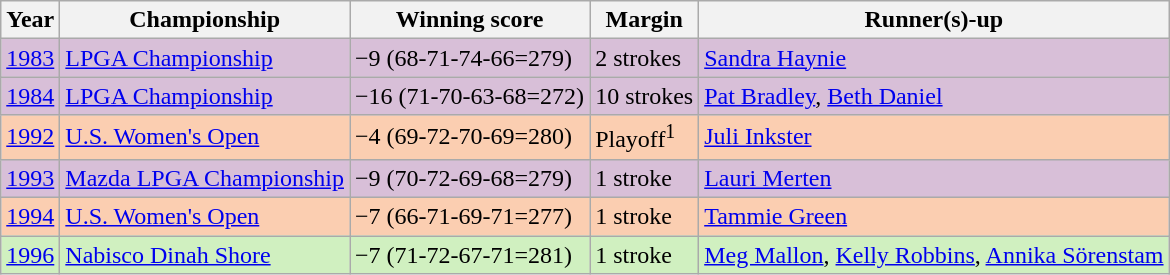<table class="sortable wikitable">
<tr>
<th>Year</th>
<th>Championship</th>
<th>Winning score</th>
<th>Margin</th>
<th>Runner(s)-up</th>
</tr>
<tr style="background:#D8BFD8;">
<td><a href='#'>1983</a></td>
<td><a href='#'>LPGA Championship</a></td>
<td>−9 (68-71-74-66=279)</td>
<td>2 strokes</td>
<td> <a href='#'>Sandra Haynie</a></td>
</tr>
<tr style="background:#D8BFD8;">
<td><a href='#'>1984</a></td>
<td><a href='#'>LPGA Championship</a></td>
<td>−16 (71-70-63-68=272)</td>
<td>10 strokes</td>
<td> <a href='#'>Pat Bradley</a>,  <a href='#'>Beth Daniel</a></td>
</tr>
<tr style="background:#FBCEB1;">
<td><a href='#'>1992</a></td>
<td><a href='#'>U.S. Women's Open</a></td>
<td>−4 (69-72-70-69=280)</td>
<td>Playoff<sup>1</sup></td>
<td> <a href='#'>Juli Inkster</a></td>
</tr>
<tr style="background:#D8BFD8;">
<td><a href='#'>1993</a></td>
<td><a href='#'>Mazda LPGA Championship</a></td>
<td>−9 (70-72-69-68=279)</td>
<td>1 stroke</td>
<td> <a href='#'>Lauri Merten</a></td>
</tr>
<tr style="background:#FBCEB1;">
<td><a href='#'>1994</a></td>
<td><a href='#'>U.S. Women's Open</a></td>
<td>−7 (66-71-69-71=277)</td>
<td>1 stroke</td>
<td> <a href='#'>Tammie Green</a></td>
</tr>
<tr style="background:#D0F0C0;">
<td><a href='#'>1996</a></td>
<td><a href='#'>Nabisco Dinah Shore</a></td>
<td>−7 (71-72-67-71=281)</td>
<td>1 stroke</td>
<td> <a href='#'>Meg Mallon</a>,  <a href='#'>Kelly Robbins</a>,  <a href='#'>Annika Sörenstam</a></td>
</tr>
</table>
